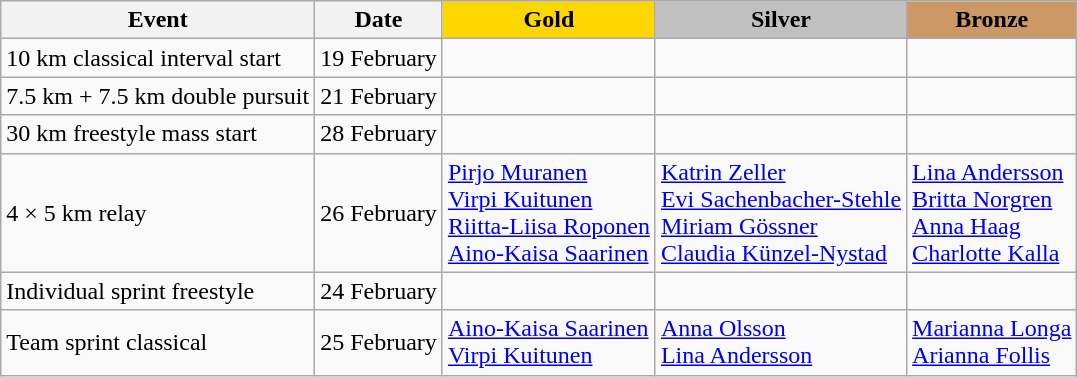<table class="wikitable">
<tr>
<th>Event</th>
<th>Date</th>
<td align=center style="background:gold;"><strong>Gold</strong></td>
<td align=center style="background:silver;"><strong>Silver</strong></td>
<td align=center style="background:#c96;"><strong>Bronze</strong></td>
</tr>
<tr>
<td>10 km classical interval start<br></td>
<td>19 February</td>
<td></td>
<td></td>
<td></td>
</tr>
<tr>
<td>7.5 km + 7.5 km double pursuit<br></td>
<td>21 February</td>
<td></td>
<td></td>
<td></td>
</tr>
<tr>
<td>30 km freestyle mass start<br></td>
<td>28 February</td>
<td></td>
<td></td>
<td></td>
</tr>
<tr>
<td>4 × 5 km relay<br></td>
<td>26 February</td>
<td><a href='#'>Pirjo Muranen</a><br><a href='#'>Virpi Kuitunen</a><br><a href='#'>Riitta-Liisa Roponen</a><br><a href='#'>Aino-Kaisa Saarinen</a><br></td>
<td><a href='#'>Katrin Zeller</a><br><a href='#'>Evi Sachenbacher-Stehle</a><br><a href='#'>Miriam Gössner</a><br><a href='#'>Claudia Künzel-Nystad</a><br></td>
<td><a href='#'>Lina Andersson</a><br><a href='#'>Britta Norgren</a><br><a href='#'>Anna Haag</a><br><a href='#'>Charlotte Kalla</a><br></td>
</tr>
<tr>
<td>Individual sprint freestyle<br></td>
<td>24 February</td>
<td></td>
<td></td>
<td></td>
</tr>
<tr>
<td>Team sprint classical<br></td>
<td>25 February</td>
<td><a href='#'>Aino-Kaisa Saarinen</a><br><a href='#'>Virpi Kuitunen</a><br></td>
<td><a href='#'>Anna Olsson</a><br><a href='#'>Lina Andersson</a><br></td>
<td><a href='#'>Marianna Longa</a><br><a href='#'>Arianna Follis</a><br></td>
</tr>
</table>
